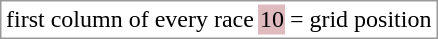<table border="0" style="border: 1px solid #999; background-color:#FFFFFF; text-align:center">
<tr>
<td>first column of every race</td>
<td style="background:#DFBBBF;">10</td>
<td>= grid position</td>
</tr>
</table>
